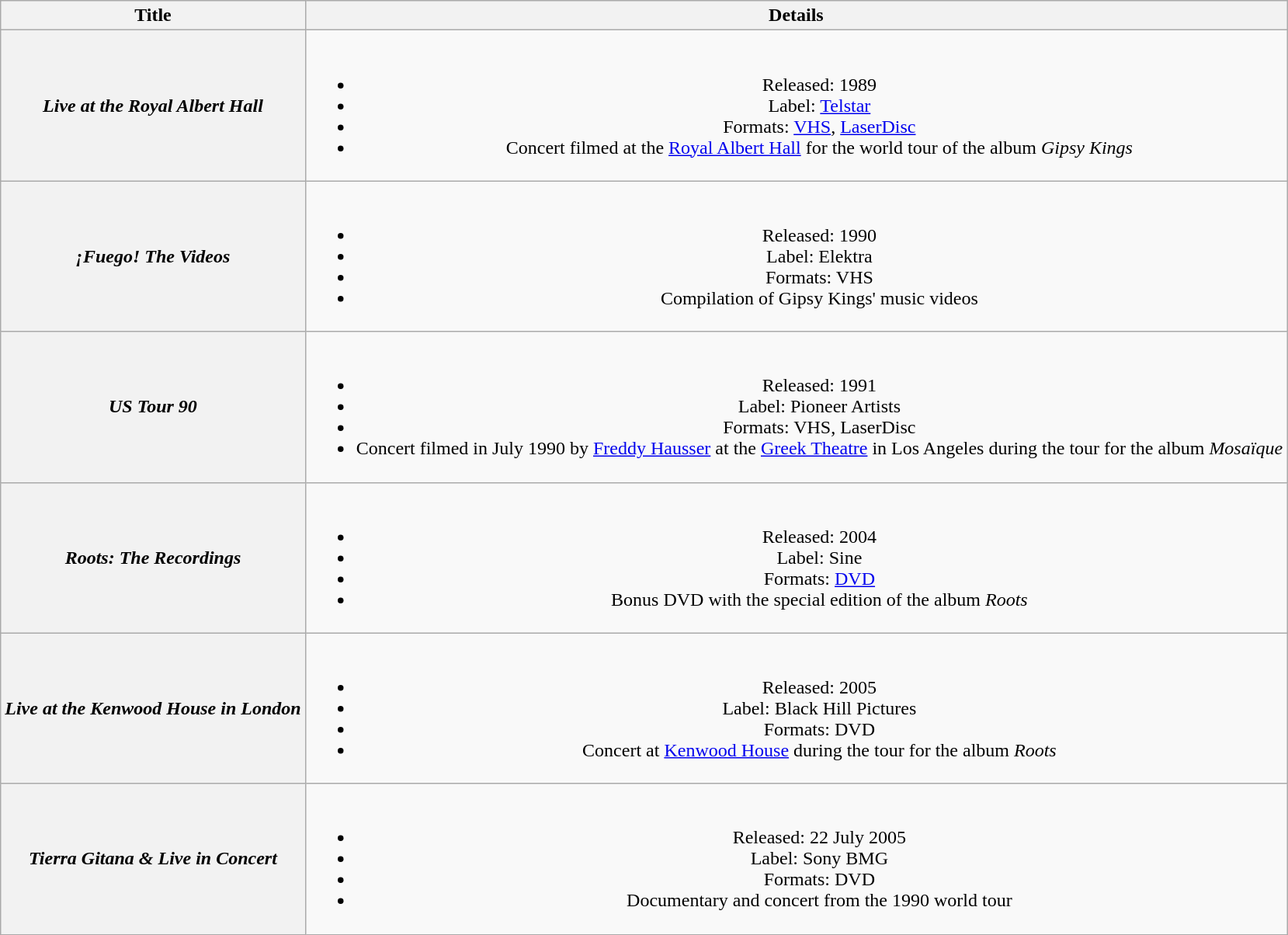<table class="wikitable plainrowheaders" style="text-align:center;">
<tr>
<th scope="col">Title</th>
<th scope="col">Details</th>
</tr>
<tr>
<th scope="row"><em>Live at the Royal Albert Hall</em></th>
<td><br><ul><li>Released: 1989</li><li>Label: <a href='#'>Telstar</a></li><li>Formats: <a href='#'>VHS</a>, <a href='#'>LaserDisc</a></li><li>Concert filmed at the <a href='#'>Royal Albert Hall</a> for the world tour of the album <em>Gipsy Kings</em></li></ul></td>
</tr>
<tr>
<th scope="row"><em>¡Fuego! The Videos</em></th>
<td><br><ul><li>Released: 1990</li><li>Label: Elektra</li><li>Formats: VHS</li><li>Compilation of Gipsy Kings' music videos</li></ul></td>
</tr>
<tr>
<th scope="row"><em>US Tour 90</em></th>
<td><br><ul><li>Released: 1991</li><li>Label: Pioneer Artists</li><li>Formats: VHS, LaserDisc</li><li>Concert filmed in July 1990 by <a href='#'>Freddy Hausser</a> at the <a href='#'>Greek Theatre</a> in Los Angeles during the tour for the album <em>Mosaïque</em></li></ul></td>
</tr>
<tr>
<th scope="row"><em>Roots: The Recordings</em></th>
<td><br><ul><li>Released: 2004</li><li>Label: Sine</li><li>Formats: <a href='#'>DVD</a></li><li>Bonus DVD with the special edition of the album <em>Roots</em></li></ul></td>
</tr>
<tr>
<th scope="row"><em>Live at the Kenwood House in London</em></th>
<td><br><ul><li>Released: 2005</li><li>Label: Black Hill Pictures</li><li>Formats: DVD</li><li>Concert at <a href='#'>Kenwood House</a> during the tour for the album <em>Roots</em></li></ul></td>
</tr>
<tr>
<th scope="row"><em>Tierra Gitana & Live in Concert</em></th>
<td><br><ul><li>Released: 22 July 2005</li><li>Label: Sony BMG</li><li>Formats: DVD</li><li>Documentary and concert from the 1990 world tour</li></ul></td>
</tr>
</table>
